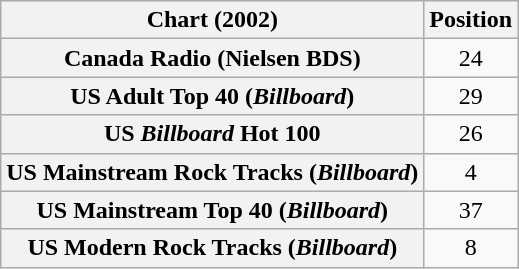<table class="wikitable sortable plainrowheaders" style="text-align:center">
<tr>
<th>Chart (2002)</th>
<th>Position</th>
</tr>
<tr>
<th scope="row">Canada Radio (Nielsen BDS)</th>
<td>24</td>
</tr>
<tr>
<th scope="row">US Adult Top 40 (<em>Billboard</em>)</th>
<td>29</td>
</tr>
<tr>
<th scope="row">US <em>Billboard</em> Hot 100</th>
<td>26</td>
</tr>
<tr>
<th scope="row">US Mainstream Rock Tracks (<em>Billboard</em>)</th>
<td>4</td>
</tr>
<tr>
<th scope="row">US Mainstream Top 40 (<em>Billboard</em>)</th>
<td>37</td>
</tr>
<tr>
<th scope="row">US Modern Rock Tracks (<em>Billboard</em>)</th>
<td>8</td>
</tr>
</table>
